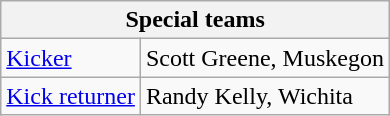<table class="wikitable">
<tr>
<th colspan="6">Special teams</th>
</tr>
<tr>
<td><a href='#'>Kicker</a></td>
<td>Scott Greene, Muskegon</td>
</tr>
<tr>
<td><a href='#'>Kick returner</a></td>
<td>Randy Kelly, Wichita</td>
</tr>
</table>
